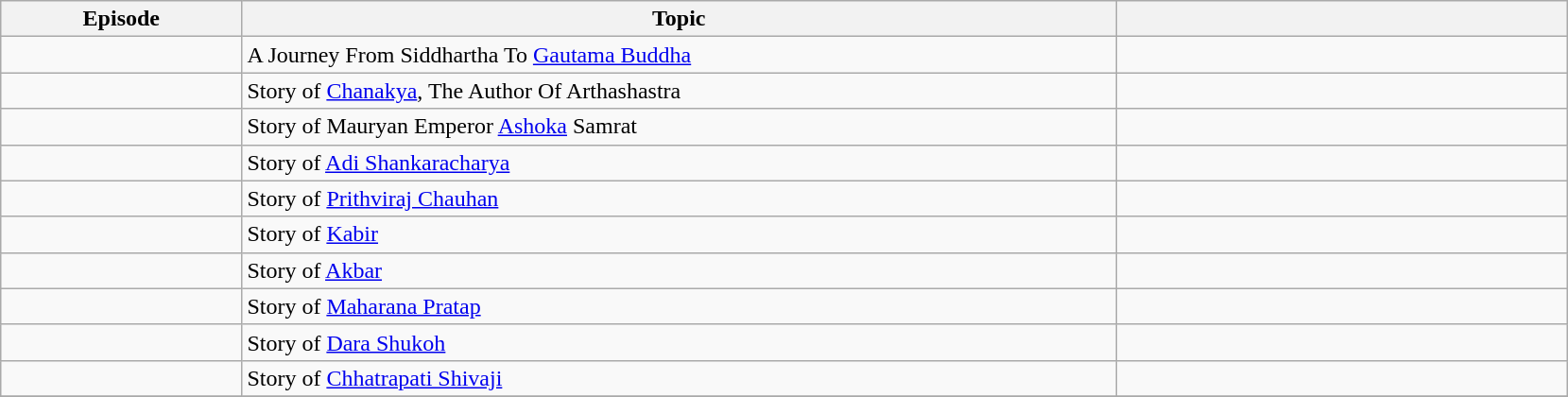<table class="wikitable">
<tr>
<th width=8%>Episode</th>
<th width=29%>Topic</th>
<th width=15%></th>
</tr>
<tr>
<td></td>
<td>A Journey From Siddhartha To <a href='#'>Gautama Buddha</a></td>
<td></td>
</tr>
<tr>
<td></td>
<td>Story of <a href='#'>Chanakya</a>, The Author Of Arthashastra</td>
<td></td>
</tr>
<tr>
<td></td>
<td>Story of Mauryan Emperor <a href='#'>Ashoka</a> Samrat</td>
<td></td>
</tr>
<tr>
<td></td>
<td>Story of <a href='#'>Adi Shankaracharya</a></td>
<td></td>
</tr>
<tr>
<td></td>
<td>Story of <a href='#'>Prithviraj Chauhan</a></td>
<td></td>
</tr>
<tr>
<td></td>
<td>Story of <a href='#'>Kabir</a></td>
<td></td>
</tr>
<tr>
<td></td>
<td>Story of <a href='#'>Akbar</a></td>
<td></td>
</tr>
<tr>
<td></td>
<td>Story of <a href='#'>Maharana Pratap</a></td>
<td></td>
</tr>
<tr>
<td></td>
<td>Story of <a href='#'>Dara Shukoh</a></td>
<td></td>
</tr>
<tr>
<td></td>
<td>Story of <a href='#'>Chhatrapati Shivaji</a></td>
<td></td>
</tr>
<tr>
</tr>
</table>
